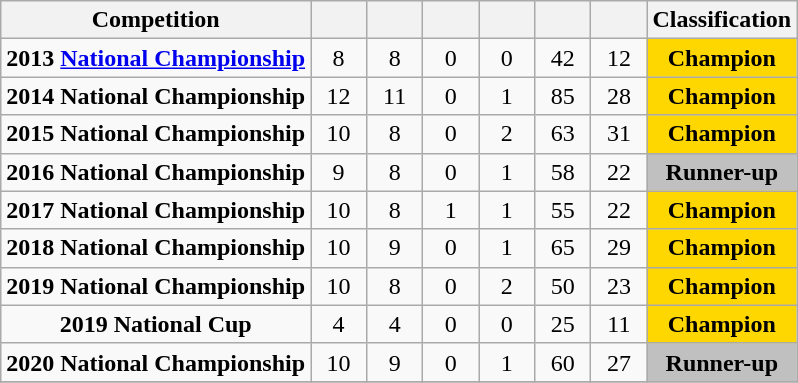<table class="wikitable" style="text-align:center;">
<tr>
<th>Competition</th>
<th width="30"></th>
<th width="30"></th>
<th width="30"></th>
<th width="30"></th>
<th width="30"></th>
<th width="30"></th>
<th>Classification</th>
</tr>
<tr>
<td><strong>2013 <a href='#'>National Championship</a></strong></td>
<td>8</td>
<td>8</td>
<td>0</td>
<td>0</td>
<td>42</td>
<td>12</td>
<td bgcolor="gold"><strong>Champion</strong></td>
</tr>
<tr>
<td><strong>2014 National Championship</strong></td>
<td>12</td>
<td>11</td>
<td>0</td>
<td>1</td>
<td>85</td>
<td>28</td>
<td bgcolor="gold"><strong>Champion</strong></td>
</tr>
<tr>
<td><strong>2015 National Championship</strong></td>
<td>10</td>
<td>8</td>
<td>0</td>
<td>2</td>
<td>63</td>
<td>31</td>
<td bgcolor="gold"><strong>Champion</strong></td>
</tr>
<tr>
<td><strong>2016 National Championship</strong></td>
<td>9</td>
<td>8</td>
<td>0</td>
<td>1</td>
<td>58</td>
<td>22</td>
<td bgcolor="silver"><strong>Runner-up</strong></td>
</tr>
<tr>
<td><strong>2017 National Championship</strong></td>
<td>10</td>
<td>8</td>
<td>1</td>
<td>1</td>
<td>55</td>
<td>22</td>
<td bgcolor="gold"><strong>Champion</strong></td>
</tr>
<tr>
<td><strong>2018 National Championship</strong></td>
<td>10</td>
<td>9</td>
<td>0</td>
<td>1</td>
<td>65</td>
<td>29</td>
<td bgcolor="gold"><strong>Champion</strong></td>
</tr>
<tr>
<td><strong>2019 National Championship</strong></td>
<td>10</td>
<td>8</td>
<td>0</td>
<td>2</td>
<td>50</td>
<td>23</td>
<td bgcolor="gold"><strong>Champion</strong></td>
</tr>
<tr>
<td><strong>2019 National Cup</strong></td>
<td>4</td>
<td>4</td>
<td>0</td>
<td>0</td>
<td>25</td>
<td>11</td>
<td bgcolor="gold"><strong>Champion</strong></td>
</tr>
<tr>
<td><strong>2020 National Championship</strong></td>
<td>10</td>
<td>9</td>
<td>0</td>
<td>1</td>
<td>60</td>
<td>27</td>
<td bgcolor="silver"><strong>Runner-up</strong></td>
</tr>
<tr>
</tr>
</table>
